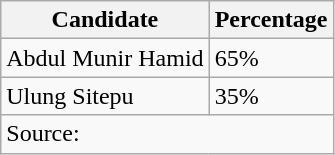<table class="wikitable">
<tr>
<th>Candidate</th>
<th>Percentage</th>
</tr>
<tr>
<td>Abdul Munir Hamid</td>
<td>65%</td>
</tr>
<tr>
<td>Ulung Sitepu</td>
<td>35%</td>
</tr>
<tr>
<td colspan="2">Source:</td>
</tr>
</table>
